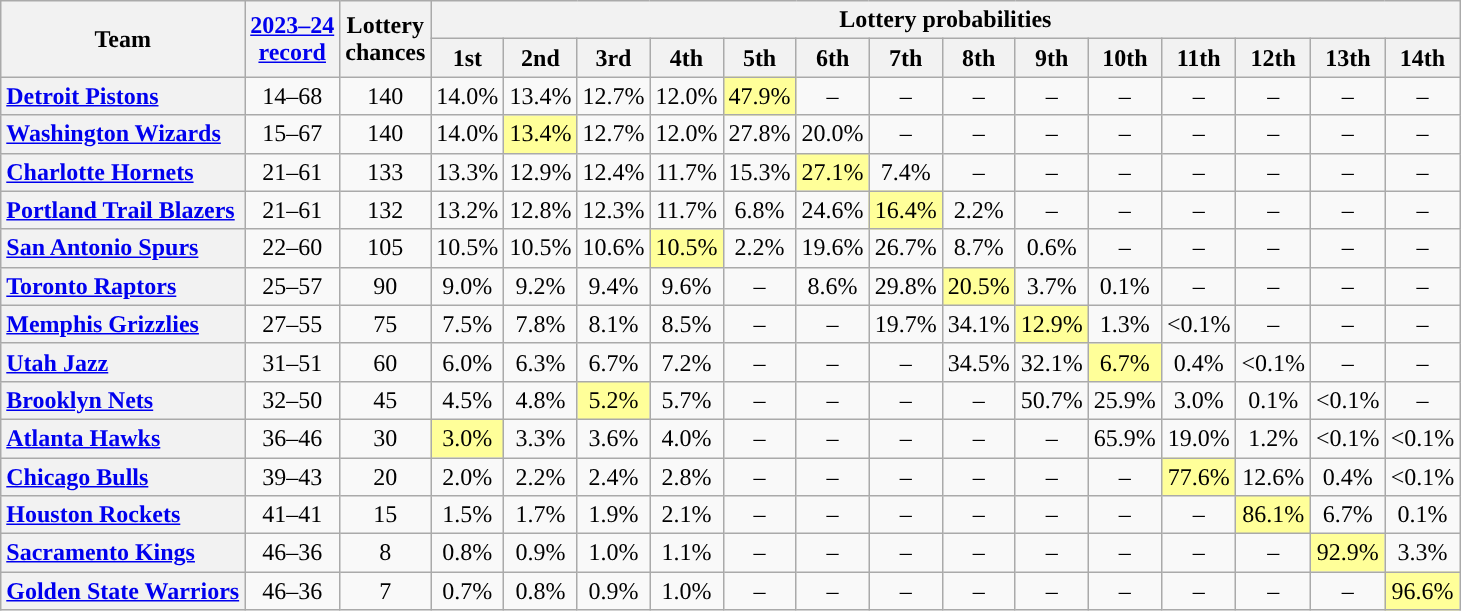<table class="wikitable plainrowheaders" style="text-align:center">
<tr>
<th scope="col" rowspan="2">Team</th>
<th scope="col" rowspan="2"><a href='#'>2023–24<br>record</a></th>
<th scope="col" rowspan="2">Lottery<br>chances</th>
<th scope="col" colspan="14">Lottery probabilities</th>
</tr>
<tr>
<th>1st</th>
<th>2nd</th>
<th>3rd</th>
<th>4th</th>
<th>5th</th>
<th>6th</th>
<th>7th</th>
<th>8th</th>
<th>9th</th>
<th>10th</th>
<th>11th</th>
<th>12th</th>
<th>13th</th>
<th>14th</th>
</tr>
<tr>
<th scope="row" style="text-align:left;"><a href='#'>Detroit Pistons</a></th>
<td>14–68</td>
<td>140</td>
<td>14.0%</td>
<td>13.4%</td>
<td>12.7%</td>
<td>12.0%</td>
<td style="background:#ff9;">47.9%</td>
<td>–</td>
<td>–</td>
<td>–</td>
<td>–</td>
<td>–</td>
<td>–</td>
<td>–</td>
<td>–</td>
<td>–</td>
</tr>
<tr>
<th scope="row" style="text-align:left;"><a href='#'>Washington Wizards</a></th>
<td>15–67</td>
<td>140</td>
<td>14.0%</td>
<td style="background:#ff9;">13.4%</td>
<td>12.7%</td>
<td>12.0%</td>
<td>27.8%</td>
<td>20.0%</td>
<td>–</td>
<td>–</td>
<td>–</td>
<td>–</td>
<td>–</td>
<td>–</td>
<td>–</td>
<td>–</td>
</tr>
<tr>
<th scope="row" style="text-align:left;"><a href='#'>Charlotte Hornets</a></th>
<td>21–61</td>
<td>133</td>
<td>13.3%</td>
<td>12.9%</td>
<td>12.4%</td>
<td>11.7%</td>
<td>15.3%</td>
<td style="background:#ff9;">27.1%</td>
<td>7.4%</td>
<td>–</td>
<td>–</td>
<td>–</td>
<td>–</td>
<td>–</td>
<td>–</td>
<td>–</td>
</tr>
<tr>
<th scope="row" style="text-align:left;"><a href='#'>Portland Trail Blazers</a></th>
<td>21–61</td>
<td>132</td>
<td>13.2%</td>
<td>12.8%</td>
<td>12.3%</td>
<td>11.7%</td>
<td>6.8%</td>
<td>24.6%</td>
<td style="background:#ff9;">16.4%</td>
<td>2.2%</td>
<td>–</td>
<td>–</td>
<td>–</td>
<td>–</td>
<td>–</td>
<td>–</td>
</tr>
<tr>
<th scope="row" style="text-align:left;"><a href='#'>San Antonio Spurs</a></th>
<td>22–60</td>
<td>105</td>
<td>10.5%</td>
<td>10.5%</td>
<td>10.6%</td>
<td style="background:#ff9;">10.5%</td>
<td>2.2%</td>
<td>19.6%</td>
<td>26.7%</td>
<td>8.7%</td>
<td>0.6%</td>
<td>–</td>
<td>–</td>
<td>–</td>
<td>–</td>
<td>–</td>
</tr>
<tr>
<th scope="row" style="text-align:left;"><a href='#'>Toronto Raptors</a> </th>
<td>25–57</td>
<td>90</td>
<td>9.0%</td>
<td>9.2%</td>
<td>9.4%</td>
<td>9.6%</td>
<td>–</td>
<td>8.6%</td>
<td>29.8%</td>
<td style="background:#ff9;">20.5%</td>
<td>3.7%</td>
<td>0.1%</td>
<td>–</td>
<td>–</td>
<td>–</td>
<td>–</td>
</tr>
<tr>
<th scope="row" style="text-align:left;"><a href='#'>Memphis Grizzlies</a></th>
<td>27–55</td>
<td>75</td>
<td>7.5%</td>
<td>7.8%</td>
<td>8.1%</td>
<td>8.5%</td>
<td>–</td>
<td>–</td>
<td>19.7%</td>
<td>34.1%</td>
<td style="background:#ff9;">12.9%</td>
<td>1.3%</td>
<td><0.1%</td>
<td>–</td>
<td>–</td>
<td>–</td>
</tr>
<tr>
<th scope="row" style="text-align:left;"><a href='#'>Utah Jazz</a></th>
<td>31–51</td>
<td>60</td>
<td>6.0%</td>
<td>6.3%</td>
<td>6.7%</td>
<td>7.2%</td>
<td>–</td>
<td>–</td>
<td>–</td>
<td>34.5%</td>
<td>32.1%</td>
<td style="background:#ff9;">6.7%</td>
<td>0.4%</td>
<td><0.1%</td>
<td>–</td>
<td>–</td>
</tr>
<tr>
<th scope="row" style="text-align:left;"><a href='#'>Brooklyn Nets</a> </th>
<td>32–50</td>
<td>45</td>
<td>4.5%</td>
<td>4.8%</td>
<td style="background:#ff9;">5.2%</td>
<td>5.7%</td>
<td>–</td>
<td>–</td>
<td>–</td>
<td>–</td>
<td>50.7%</td>
<td>25.9%</td>
<td>3.0%</td>
<td>0.1%</td>
<td><0.1%</td>
<td>–</td>
</tr>
<tr>
<th scope="row" style="text-align:left;"><a href='#'>Atlanta Hawks</a></th>
<td>36–46</td>
<td>30</td>
<td style="background:#ff9;">3.0%</td>
<td>3.3%</td>
<td>3.6%</td>
<td>4.0%</td>
<td>–</td>
<td>–</td>
<td>–</td>
<td>–</td>
<td>–</td>
<td>65.9%</td>
<td>19.0%</td>
<td>1.2%</td>
<td><0.1%</td>
<td><0.1%</td>
</tr>
<tr>
<th scope="row" style="text-align:left;"><a href='#'>Chicago Bulls</a></th>
<td>39–43</td>
<td>20</td>
<td>2.0%</td>
<td>2.2%</td>
<td>2.4%</td>
<td>2.8%</td>
<td>–</td>
<td>–</td>
<td>–</td>
<td>–</td>
<td>–</td>
<td>–</td>
<td style="background:#ff9;">77.6%</td>
<td>12.6%</td>
<td>0.4%</td>
<td><0.1%</td>
</tr>
<tr>
<th scope="row" style="text-align:left;"><a href='#'>Houston Rockets</a> </th>
<td>41–41</td>
<td>15</td>
<td>1.5%</td>
<td>1.7%</td>
<td>1.9%</td>
<td>2.1%</td>
<td>–</td>
<td>–</td>
<td>–</td>
<td>–</td>
<td>–</td>
<td>–</td>
<td>–</td>
<td style="background:#ff9;">86.1%</td>
<td>6.7%</td>
<td>0.1%</td>
</tr>
<tr>
<th scope="row" style="text-align:left;"><a href='#'>Sacramento Kings</a></th>
<td>46–36</td>
<td>8</td>
<td>0.8%</td>
<td>0.9%</td>
<td>1.0%</td>
<td>1.1%</td>
<td>–</td>
<td>–</td>
<td>–</td>
<td>–</td>
<td>–</td>
<td>–</td>
<td>–</td>
<td>–</td>
<td style="background:#ff9;">92.9%</td>
<td>3.3%</td>
</tr>
<tr>
<th scope="row" style="text-align:left;"><a href='#'>Golden State Warriors</a> </th>
<td>46–36</td>
<td>7</td>
<td>0.7%</td>
<td>0.8%</td>
<td>0.9%</td>
<td>1.0%</td>
<td>–</td>
<td>–</td>
<td>–</td>
<td>–</td>
<td>–</td>
<td>–</td>
<td>–</td>
<td>–</td>
<td>–</td>
<td style="background:#ff9;">96.6%</td>
</tr>
</table>
